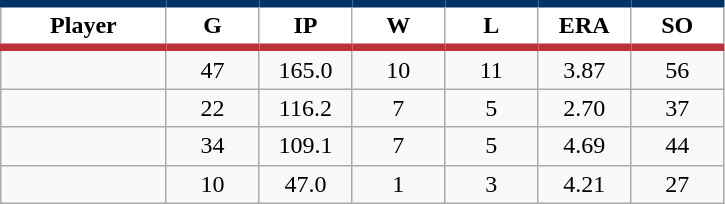<table class="wikitable sortable">
<tr>
<th style="background:#FFFFFF; border-top:#023465 5px solid; border-bottom:#ba313c 5px solid;" width="16%">Player</th>
<th style="background:#FFFFFF; border-top:#023465 5px solid; border-bottom:#ba313c 5px solid;" width="9%">G</th>
<th style="background:#FFFFFF; border-top:#023465 5px solid; border-bottom:#ba313c 5px solid;" width="9%">IP</th>
<th style="background:#FFFFFF; border-top:#023465 5px solid; border-bottom:#ba313c 5px solid;" width="9%">W</th>
<th style="background:#FFFFFF; border-top:#023465 5px solid; border-bottom:#ba313c 5px solid;" width="9%">L</th>
<th style="background:#FFFFFF; border-top:#023465 5px solid; border-bottom:#ba313c 5px solid;" width="9%">ERA</th>
<th style="background:#FFFFFF; border-top:#023465 5px solid; border-bottom:#ba313c 5px solid;" width="9%">SO</th>
</tr>
<tr align="center"">
<td></td>
<td>47</td>
<td>165.0</td>
<td>10</td>
<td>11</td>
<td>3.87</td>
<td>56</td>
</tr>
<tr align="center">
<td></td>
<td>22</td>
<td>116.2</td>
<td>7</td>
<td>5</td>
<td>2.70</td>
<td>37</td>
</tr>
<tr align="center">
<td></td>
<td>34</td>
<td>109.1</td>
<td>7</td>
<td>5</td>
<td>4.69</td>
<td>44</td>
</tr>
<tr align="center">
<td></td>
<td>10</td>
<td>47.0</td>
<td>1</td>
<td>3</td>
<td>4.21</td>
<td>27</td>
</tr>
</table>
